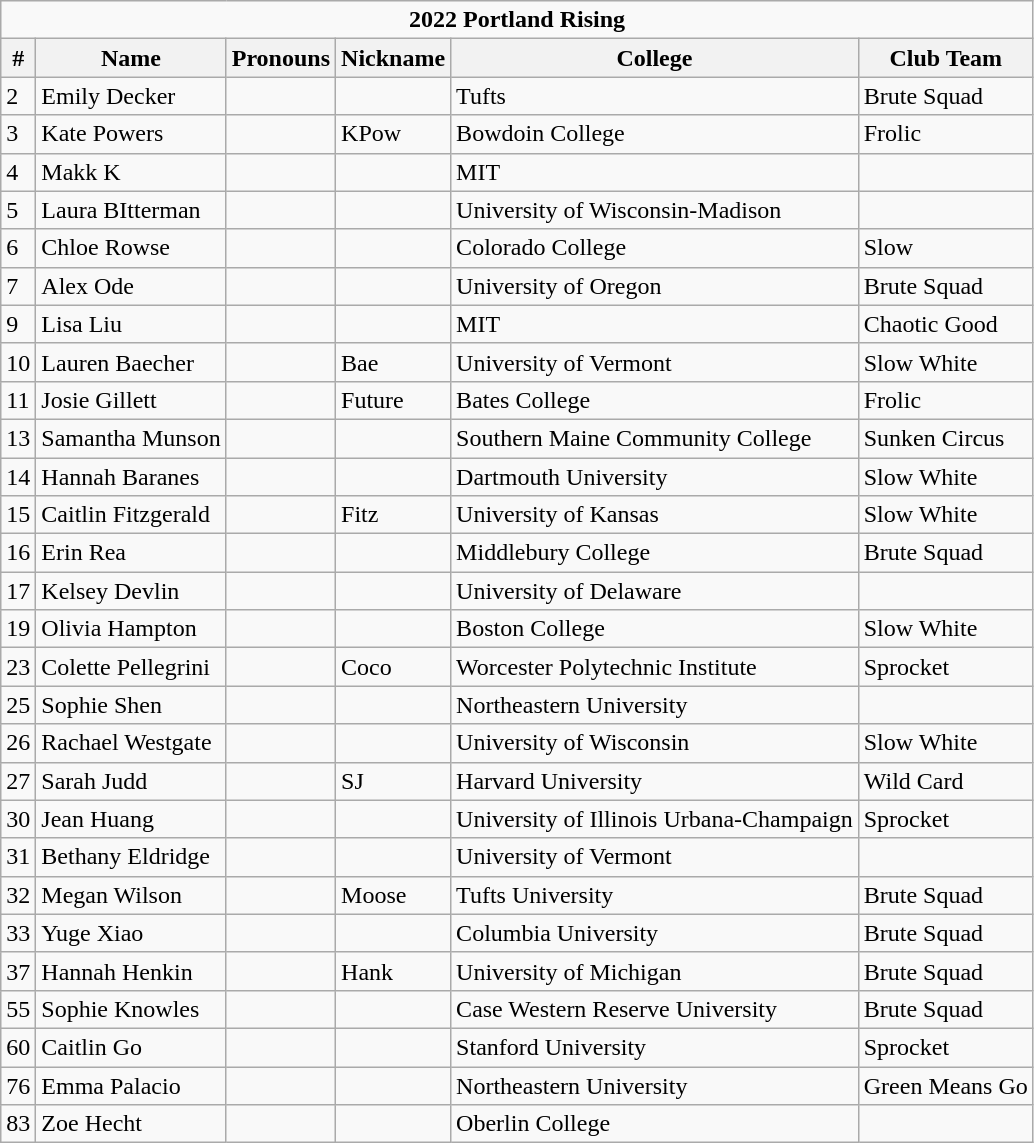<table class="wikitable sortable">
<tr>
<td colspan="6" style="color:black; text-align:center"><strong>2022 Portland Rising</strong></td>
</tr>
<tr>
<th>#</th>
<th>Name</th>
<th>Pronouns</th>
<th>Nickname</th>
<th>College</th>
<th>Club Team</th>
</tr>
<tr>
<td>2</td>
<td>Emily Decker</td>
<td></td>
<td></td>
<td>Tufts</td>
<td>Brute Squad</td>
</tr>
<tr>
<td>3</td>
<td>Kate Powers</td>
<td></td>
<td>KPow</td>
<td>Bowdoin College</td>
<td>Frolic</td>
</tr>
<tr>
<td>4</td>
<td>Makk K</td>
<td></td>
<td></td>
<td>MIT</td>
<td></td>
</tr>
<tr>
<td>5</td>
<td>Laura BItterman</td>
<td></td>
<td></td>
<td>University of Wisconsin-Madison</td>
<td></td>
</tr>
<tr>
<td>6</td>
<td>Chloe Rowse</td>
<td></td>
<td></td>
<td>Colorado College</td>
<td>Slow</td>
</tr>
<tr>
<td>7</td>
<td>Alex Ode</td>
<td></td>
<td></td>
<td>University of Oregon</td>
<td>Brute Squad</td>
</tr>
<tr>
<td>9</td>
<td>Lisa Liu</td>
<td></td>
<td></td>
<td>MIT</td>
<td>Chaotic Good</td>
</tr>
<tr>
<td>10</td>
<td>Lauren Baecher</td>
<td></td>
<td>Bae</td>
<td>University of Vermont</td>
<td>Slow White</td>
</tr>
<tr>
<td>11</td>
<td>Josie Gillett</td>
<td></td>
<td>Future</td>
<td>Bates College</td>
<td>Frolic</td>
</tr>
<tr>
<td>13</td>
<td>Samantha Munson</td>
<td></td>
<td></td>
<td>Southern Maine Community College</td>
<td>Sunken Circus</td>
</tr>
<tr>
<td>14</td>
<td>Hannah Baranes</td>
<td></td>
<td></td>
<td>Dartmouth University</td>
<td>Slow White</td>
</tr>
<tr>
<td>15</td>
<td>Caitlin Fitzgerald</td>
<td></td>
<td>Fitz</td>
<td>University of Kansas</td>
<td>Slow White</td>
</tr>
<tr>
<td>16</td>
<td>Erin Rea</td>
<td></td>
<td></td>
<td>Middlebury College</td>
<td>Brute Squad</td>
</tr>
<tr>
<td>17</td>
<td>Kelsey Devlin</td>
<td></td>
<td></td>
<td>University of Delaware</td>
<td></td>
</tr>
<tr>
<td>19</td>
<td>Olivia Hampton</td>
<td></td>
<td></td>
<td>Boston College</td>
<td>Slow White</td>
</tr>
<tr>
<td>23</td>
<td>Colette Pellegrini</td>
<td></td>
<td>Coco</td>
<td>Worcester Polytechnic Institute</td>
<td>Sprocket</td>
</tr>
<tr>
<td>25</td>
<td>Sophie Shen</td>
<td></td>
<td></td>
<td>Northeastern University</td>
<td></td>
</tr>
<tr>
<td>26</td>
<td>Rachael Westgate</td>
<td></td>
<td></td>
<td>University of Wisconsin</td>
<td>Slow White</td>
</tr>
<tr>
<td>27</td>
<td>Sarah Judd</td>
<td></td>
<td>SJ</td>
<td>Harvard University</td>
<td>Wild Card</td>
</tr>
<tr>
<td>30</td>
<td>Jean Huang</td>
<td></td>
<td></td>
<td>University of Illinois Urbana-Champaign</td>
<td>Sprocket</td>
</tr>
<tr>
<td>31</td>
<td>Bethany Eldridge</td>
<td></td>
<td></td>
<td>University of Vermont</td>
<td></td>
</tr>
<tr>
<td>32</td>
<td>Megan Wilson</td>
<td></td>
<td>Moose</td>
<td>Tufts University</td>
<td>Brute Squad</td>
</tr>
<tr>
<td>33</td>
<td>Yuge Xiao</td>
<td></td>
<td></td>
<td>Columbia University</td>
<td>Brute Squad</td>
</tr>
<tr>
<td>37</td>
<td>Hannah Henkin</td>
<td></td>
<td>Hank</td>
<td>University of Michigan</td>
<td>Brute Squad</td>
</tr>
<tr>
<td>55</td>
<td>Sophie Knowles</td>
<td></td>
<td></td>
<td>Case Western Reserve University</td>
<td>Brute Squad</td>
</tr>
<tr>
<td>60</td>
<td>Caitlin Go</td>
<td></td>
<td></td>
<td>Stanford University</td>
<td>Sprocket</td>
</tr>
<tr>
<td>76</td>
<td>Emma Palacio</td>
<td></td>
<td></td>
<td>Northeastern University</td>
<td>Green Means Go</td>
</tr>
<tr>
<td>83</td>
<td>Zoe Hecht</td>
<td></td>
<td></td>
<td>Oberlin College</td>
<td></td>
</tr>
</table>
